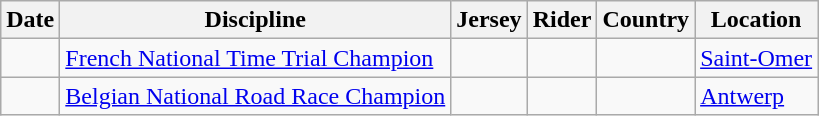<table class="wikitable">
<tr>
<th>Date</th>
<th>Discipline</th>
<th>Jersey</th>
<th>Rider</th>
<th>Country</th>
<th>Location</th>
</tr>
<tr>
<td></td>
<td><a href='#'>French National Time Trial Champion</a></td>
<td></td>
<td></td>
<td></td>
<td><a href='#'>Saint-Omer</a></td>
</tr>
<tr>
<td></td>
<td><a href='#'>Belgian National Road Race Champion</a></td>
<td></td>
<td></td>
<td></td>
<td><a href='#'>Antwerp</a></td>
</tr>
</table>
